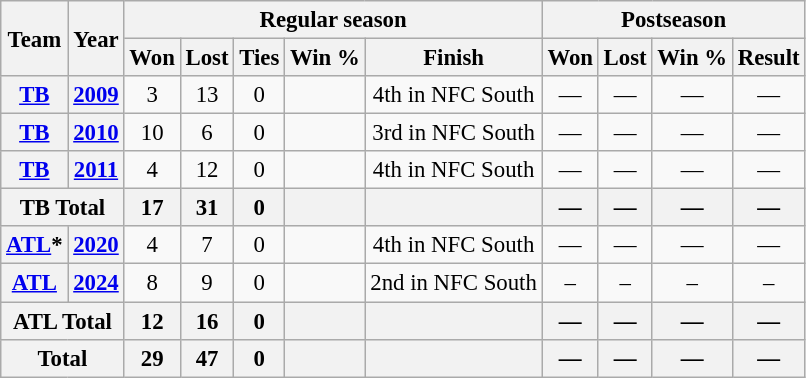<table class="wikitable" style="font-size: 95%; text-align:center;">
<tr>
<th rowspan="2">Team</th>
<th rowspan="2">Year</th>
<th colspan="5">Regular season</th>
<th colspan="4">Postseason</th>
</tr>
<tr>
<th>Won</th>
<th>Lost</th>
<th>Ties</th>
<th>Win %</th>
<th>Finish</th>
<th>Won</th>
<th>Lost</th>
<th>Win %</th>
<th>Result</th>
</tr>
<tr>
<th><a href='#'>TB</a></th>
<th><a href='#'>2009</a></th>
<td>3</td>
<td>13</td>
<td>0</td>
<td></td>
<td>4th in NFC South</td>
<td>—</td>
<td>—</td>
<td>—</td>
<td>—</td>
</tr>
<tr>
<th><a href='#'>TB</a></th>
<th><a href='#'>2010</a></th>
<td>10</td>
<td>6</td>
<td>0</td>
<td></td>
<td>3rd in NFC South</td>
<td>—</td>
<td>—</td>
<td>—</td>
<td>—</td>
</tr>
<tr>
<th><a href='#'>TB</a></th>
<th><a href='#'>2011</a></th>
<td>4</td>
<td>12</td>
<td>0</td>
<td></td>
<td>4th in NFC South</td>
<td>—</td>
<td>—</td>
<td>—</td>
<td>—</td>
</tr>
<tr>
<th colspan="2">TB Total</th>
<th>17</th>
<th>31</th>
<th>0</th>
<th></th>
<th></th>
<th>—</th>
<th>—</th>
<th>—</th>
<th>—</th>
</tr>
<tr>
<th><a href='#'>ATL</a>*</th>
<th><a href='#'>2020</a></th>
<td>4</td>
<td>7</td>
<td>0</td>
<td></td>
<td>4th in NFC South</td>
<td>—</td>
<td>—</td>
<td>—</td>
<td>—</td>
</tr>
<tr>
<th><a href='#'>ATL</a></th>
<th><a href='#'>2024</a></th>
<td>8</td>
<td>9</td>
<td>0</td>
<td></td>
<td>2nd in NFC South</td>
<td>–</td>
<td>–</td>
<td>–</td>
<td>–</td>
</tr>
<tr>
<th colspan="2">ATL Total</th>
<th>12</th>
<th>16</th>
<th>0</th>
<th></th>
<th></th>
<th>—</th>
<th>—</th>
<th>—</th>
<th>—</th>
</tr>
<tr>
<th colspan="2">Total</th>
<th>29</th>
<th>47</th>
<th>0</th>
<th></th>
<th></th>
<th>—</th>
<th>—</th>
<th>—</th>
<th>—</th>
</tr>
</table>
